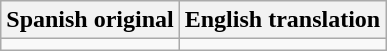<table class="wikitable">
<tr>
<th>Spanish original</th>
<th>English translation</th>
</tr>
<tr>
<td></td>
<td></td>
</tr>
</table>
